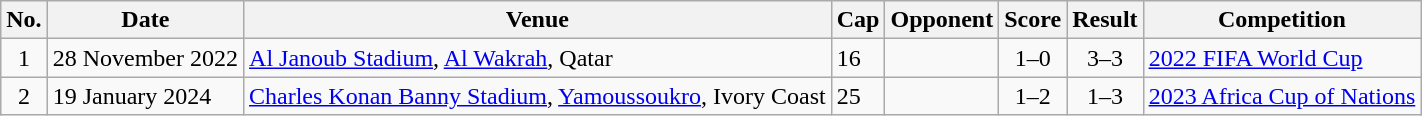<table class="wikitable sortable">
<tr>
<th scope="col">No.</th>
<th scope="col">Date</th>
<th scope="col">Venue</th>
<th scope="col">Cap</th>
<th scope="col">Opponent</th>
<th scope="col">Score</th>
<th scope="col">Result</th>
<th scope="col">Competition</th>
</tr>
<tr>
<td style="text-align:center">1</td>
<td>28 November 2022</td>
<td><a href='#'>Al Janoub Stadium</a>, <a href='#'>Al Wakrah</a>, Qatar</td>
<td>16</td>
<td></td>
<td style="text-align:center">1–0</td>
<td style="text-align:center">3–3</td>
<td><a href='#'>2022 FIFA World Cup</a></td>
</tr>
<tr>
<td style="text-align:center">2</td>
<td>19 January 2024</td>
<td><a href='#'>Charles Konan Banny Stadium</a>, <a href='#'>Yamoussoukro</a>, Ivory Coast</td>
<td>25</td>
<td></td>
<td style="text-align:center">1–2</td>
<td style="text-align:center">1–3</td>
<td><a href='#'>2023 Africa Cup of Nations</a></td>
</tr>
</table>
